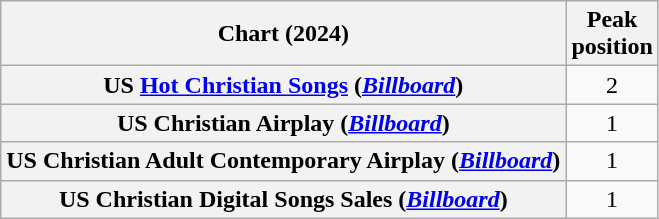<table class="wikitable sortable plainrowheaders" style="text-align:center">
<tr>
<th scope="col">Chart (2024)</th>
<th scope="col">Peak<br>position</th>
</tr>
<tr>
<th scope="row">US <a href='#'>Hot Christian Songs</a> (<em><a href='#'>Billboard</a></em>)</th>
<td>2</td>
</tr>
<tr>
<th scope="row">US Christian Airplay (<em><a href='#'>Billboard</a></em>)</th>
<td>1</td>
</tr>
<tr>
<th scope="row">US Christian Adult Contemporary Airplay (<em><a href='#'>Billboard</a></em>)</th>
<td>1</td>
</tr>
<tr>
<th scope="row">US Christian Digital Songs Sales (<em><a href='#'>Billboard</a></em>)</th>
<td>1</td>
</tr>
</table>
